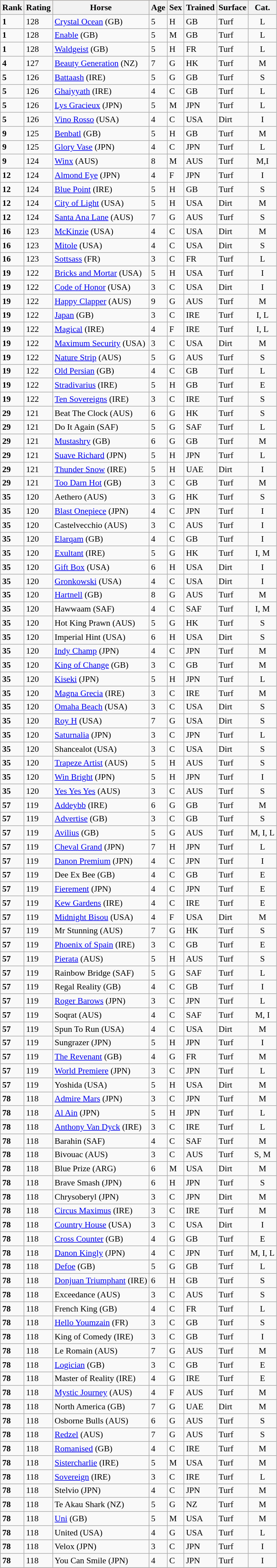<table class="wikitable sortable" style="font-size:90%">
<tr style="background:tan; text-align:center;">
<th><strong>Rank</strong><br></th>
<th><strong>Rating</strong><br></th>
<th><strong>Horse</strong><br></th>
<th><strong>Age</strong><br></th>
<th><strong>Sex</strong><br></th>
<th><strong>Trained</strong><br></th>
<th><strong>Surface</strong><br></th>
<th><strong>Cat.</strong><br></th>
</tr>
<tr>
<td><strong>1</strong></td>
<td>128</td>
<td><a href='#'>Crystal Ocean</a> (GB)</td>
<td>5</td>
<td>H</td>
<td>GB</td>
<td>Turf</td>
<td align=center>L</td>
</tr>
<tr>
<td><strong>1</strong></td>
<td>128</td>
<td><a href='#'>Enable</a> (GB)</td>
<td>5</td>
<td>M</td>
<td>GB</td>
<td>Turf</td>
<td align=center>L</td>
</tr>
<tr>
<td><strong>1</strong></td>
<td>128</td>
<td><a href='#'>Waldgeist</a> (GB)</td>
<td>5</td>
<td>H</td>
<td>FR</td>
<td>Turf</td>
<td align=center>L</td>
</tr>
<tr>
<td><strong>4</strong></td>
<td>127</td>
<td><a href='#'>Beauty Generation</a> (NZ)</td>
<td>7</td>
<td>G</td>
<td>HK</td>
<td>Turf</td>
<td align=center>M</td>
</tr>
<tr>
<td><strong>5</strong></td>
<td>126</td>
<td><a href='#'>Battaash</a> (IRE)</td>
<td>5</td>
<td>G</td>
<td>GB</td>
<td>Turf</td>
<td align=center>S</td>
</tr>
<tr>
<td><strong>5</strong></td>
<td>126</td>
<td><a href='#'>Ghaiyyath</a> (IRE)</td>
<td>4</td>
<td>C</td>
<td>GB</td>
<td>Turf</td>
<td align=center>L</td>
</tr>
<tr>
<td><strong>5</strong></td>
<td>126</td>
<td><a href='#'>Lys Gracieux</a> (JPN)</td>
<td>5</td>
<td>M</td>
<td>JPN</td>
<td>Turf</td>
<td align=center>L</td>
</tr>
<tr>
<td><strong>5</strong></td>
<td>126</td>
<td><a href='#'>Vino Rosso</a> (USA)</td>
<td>4</td>
<td>C</td>
<td>USA</td>
<td>Dirt</td>
<td align=center>I</td>
</tr>
<tr>
<td><strong>9</strong></td>
<td>125</td>
<td><a href='#'>Benbatl</a> (GB)</td>
<td>5</td>
<td>H</td>
<td>GB</td>
<td>Turf</td>
<td align=center>M</td>
</tr>
<tr>
<td><strong>9</strong></td>
<td>125</td>
<td><a href='#'>Glory Vase</a> (JPN)</td>
<td>4</td>
<td>C</td>
<td>JPN</td>
<td>Turf</td>
<td align=center>L</td>
</tr>
<tr>
<td><strong>9</strong></td>
<td>124</td>
<td><a href='#'>Winx</a> (AUS)</td>
<td>8</td>
<td>M</td>
<td>AUS</td>
<td>Turf</td>
<td align=center>M,I</td>
</tr>
<tr>
<td><strong>12</strong></td>
<td>124</td>
<td><a href='#'>Almond Eye</a> (JPN)</td>
<td>4</td>
<td>F</td>
<td>JPN</td>
<td>Turf</td>
<td align=center>I</td>
</tr>
<tr>
<td><strong>12</strong></td>
<td>124</td>
<td><a href='#'>Blue Point</a> (IRE)</td>
<td>5</td>
<td>H</td>
<td>GB</td>
<td>Turf</td>
<td align=center>S</td>
</tr>
<tr>
<td><strong>12</strong></td>
<td>124</td>
<td><a href='#'>City of Light</a> (USA)</td>
<td>5</td>
<td>H</td>
<td>USA</td>
<td>Dirt</td>
<td align=center>M</td>
</tr>
<tr>
<td><strong>12</strong></td>
<td>124</td>
<td><a href='#'>Santa Ana Lane</a> (AUS)</td>
<td>7</td>
<td>G</td>
<td>AUS</td>
<td>Turf</td>
<td align=center>S</td>
</tr>
<tr>
<td><strong>16</strong></td>
<td>123</td>
<td><a href='#'>McKinzie</a> (USA)</td>
<td>4</td>
<td>C</td>
<td>USA</td>
<td>Dirt</td>
<td align=center>M</td>
</tr>
<tr>
<td><strong>16</strong></td>
<td>123</td>
<td><a href='#'>Mitole</a> (USA)</td>
<td>4</td>
<td>C</td>
<td>USA</td>
<td>Dirt</td>
<td align=center>S</td>
</tr>
<tr>
<td><strong>16</strong></td>
<td>123</td>
<td><a href='#'>Sottsass</a> (FR)</td>
<td>3</td>
<td>C</td>
<td>FR</td>
<td>Turf</td>
<td align=center>L</td>
</tr>
<tr>
<td><strong>19</strong></td>
<td>122</td>
<td><a href='#'>Bricks and Mortar</a> (USA)</td>
<td>5</td>
<td>H</td>
<td>USA</td>
<td>Turf</td>
<td align=center>I</td>
</tr>
<tr>
<td><strong>19</strong></td>
<td>122</td>
<td><a href='#'>Code of Honor</a> (USA)</td>
<td>3</td>
<td>C</td>
<td>USA</td>
<td>Dirt</td>
<td align=center>I</td>
</tr>
<tr>
<td><strong>19</strong></td>
<td>122</td>
<td><a href='#'>Happy Clapper</a> (AUS)</td>
<td>9</td>
<td>G</td>
<td>AUS</td>
<td>Turf</td>
<td align=center>M</td>
</tr>
<tr>
<td><strong>19</strong></td>
<td>122</td>
<td><a href='#'>Japan</a> (GB)</td>
<td>3</td>
<td>C</td>
<td>IRE</td>
<td>Turf</td>
<td align=center>I, L</td>
</tr>
<tr>
<td><strong>19</strong></td>
<td>122</td>
<td><a href='#'>Magical</a> (IRE)</td>
<td>4</td>
<td>F</td>
<td>IRE</td>
<td>Turf</td>
<td align=center>I, L</td>
</tr>
<tr>
<td><strong>19</strong></td>
<td>122</td>
<td><a href='#'>Maximum Security</a> (USA)</td>
<td>3</td>
<td>C</td>
<td>USA</td>
<td>Dirt</td>
<td align=center>M</td>
</tr>
<tr>
<td><strong>19</strong></td>
<td>122</td>
<td><a href='#'>Nature Strip</a> (AUS)</td>
<td>5</td>
<td>G</td>
<td>AUS</td>
<td>Turf</td>
<td align=center>S</td>
</tr>
<tr>
<td><strong>19</strong></td>
<td>122</td>
<td><a href='#'>Old Persian</a> (GB)</td>
<td>4</td>
<td>C</td>
<td>GB</td>
<td>Turf</td>
<td align=center>L</td>
</tr>
<tr>
<td><strong>19</strong></td>
<td>122</td>
<td><a href='#'>Stradivarius</a> (IRE)</td>
<td>5</td>
<td>H</td>
<td>GB</td>
<td>Turf</td>
<td align=center>E</td>
</tr>
<tr>
<td><strong>19</strong></td>
<td>122</td>
<td><a href='#'>Ten Sovereigns</a> (IRE)</td>
<td>3</td>
<td>C</td>
<td>IRE</td>
<td>Turf</td>
<td align=center>S</td>
</tr>
<tr>
<td><strong>29</strong></td>
<td>121</td>
<td>Beat The Clock (AUS)</td>
<td>6</td>
<td>G</td>
<td>HK</td>
<td>Turf</td>
<td align=center>S</td>
</tr>
<tr>
<td><strong>29</strong></td>
<td>121</td>
<td>Do It Again (SAF)</td>
<td>5</td>
<td>G</td>
<td>SAF</td>
<td>Turf</td>
<td align=center>L</td>
</tr>
<tr>
<td><strong>29</strong></td>
<td>121</td>
<td><a href='#'>Mustashry</a> (GB)</td>
<td>6</td>
<td>G</td>
<td>GB</td>
<td>Turf</td>
<td align=center>M</td>
</tr>
<tr>
<td><strong>29</strong></td>
<td>121</td>
<td><a href='#'>Suave Richard</a> (JPN)</td>
<td>5</td>
<td>H</td>
<td>JPN</td>
<td>Turf</td>
<td align=center>L</td>
</tr>
<tr>
<td><strong>29</strong></td>
<td>121</td>
<td><a href='#'>Thunder Snow</a> (IRE)</td>
<td>5</td>
<td>H</td>
<td>UAE</td>
<td>Dirt</td>
<td align=center>I</td>
</tr>
<tr>
<td><strong>29</strong></td>
<td>121</td>
<td><a href='#'>Too Darn Hot</a> (GB)</td>
<td>3</td>
<td>C</td>
<td>GB</td>
<td>Turf</td>
<td align=center>M</td>
</tr>
<tr>
<td><strong>35</strong></td>
<td>120</td>
<td>Aethero (AUS)</td>
<td>3</td>
<td>G</td>
<td>HK</td>
<td>Turf</td>
<td align=center>S</td>
</tr>
<tr>
<td><strong>35</strong></td>
<td>120</td>
<td><a href='#'>Blast Onepiece</a> (JPN)</td>
<td>4</td>
<td>C</td>
<td>JPN</td>
<td>Turf</td>
<td align=center>I</td>
</tr>
<tr>
<td><strong>35</strong></td>
<td>120</td>
<td>Castelvecchio (AUS)</td>
<td>3</td>
<td>C</td>
<td>AUS</td>
<td>Turf</td>
<td align=center>I</td>
</tr>
<tr>
<td><strong>35</strong></td>
<td>120</td>
<td><a href='#'>Elarqam</a> (GB)</td>
<td>4</td>
<td>C</td>
<td>GB</td>
<td>Turf</td>
<td align=center>I</td>
</tr>
<tr>
<td><strong>35</strong></td>
<td>120</td>
<td><a href='#'>Exultant</a> (IRE)</td>
<td>5</td>
<td>G</td>
<td>HK</td>
<td>Turf</td>
<td align=center>I, M</td>
</tr>
<tr>
<td><strong>35</strong></td>
<td>120</td>
<td><a href='#'>Gift Box</a> (USA)</td>
<td>6</td>
<td>H</td>
<td>USA</td>
<td>Dirt</td>
<td align=center>I</td>
</tr>
<tr>
<td><strong>35</strong></td>
<td>120</td>
<td><a href='#'>Gronkowski</a> (USA)</td>
<td>4</td>
<td>C</td>
<td>USA</td>
<td>Dirt</td>
<td align=center>I</td>
</tr>
<tr>
<td><strong>35</strong></td>
<td>120</td>
<td><a href='#'>Hartnell</a> (GB)</td>
<td>8</td>
<td>G</td>
<td>AUS</td>
<td>Turf</td>
<td align=center>M</td>
</tr>
<tr>
<td><strong>35</strong></td>
<td>120</td>
<td>Hawwaam (SAF)</td>
<td>4</td>
<td>C</td>
<td>SAF</td>
<td>Turf</td>
<td align=center>I, M</td>
</tr>
<tr>
<td><strong>35</strong></td>
<td>120</td>
<td>Hot King Prawn (AUS)</td>
<td>5</td>
<td>G</td>
<td>HK</td>
<td>Turf</td>
<td align=center>S</td>
</tr>
<tr>
<td><strong>35</strong></td>
<td>120</td>
<td>Imperial Hint (USA)</td>
<td>6</td>
<td>H</td>
<td>USA</td>
<td>Dirt</td>
<td align=center>S</td>
</tr>
<tr>
<td><strong>35</strong></td>
<td>120</td>
<td><a href='#'>Indy Champ</a> (JPN)</td>
<td>4</td>
<td>C</td>
<td>JPN</td>
<td>Turf</td>
<td align=center>M</td>
</tr>
<tr>
<td><strong>35</strong></td>
<td>120</td>
<td><a href='#'>King of Change</a> (GB)</td>
<td>3</td>
<td>C</td>
<td>GB</td>
<td>Turf</td>
<td align=center>M</td>
</tr>
<tr>
<td><strong>35</strong></td>
<td>120</td>
<td><a href='#'>Kiseki</a> (JPN)</td>
<td>5</td>
<td>H</td>
<td>JPN</td>
<td>Turf</td>
<td align=center>L</td>
</tr>
<tr>
<td><strong>35</strong></td>
<td>120</td>
<td><a href='#'>Magna Grecia</a> (IRE)</td>
<td>3</td>
<td>C</td>
<td>IRE</td>
<td>Turf</td>
<td align=center>M</td>
</tr>
<tr>
<td><strong>35</strong></td>
<td>120</td>
<td><a href='#'>Omaha Beach</a> (USA)</td>
<td>3</td>
<td>C</td>
<td>USA</td>
<td>Dirt</td>
<td align=center>S</td>
</tr>
<tr>
<td><strong>35</strong></td>
<td>120</td>
<td><a href='#'>Roy H</a> (USA)</td>
<td>7</td>
<td>G</td>
<td>USA</td>
<td>Dirt</td>
<td align=center>S</td>
</tr>
<tr>
<td><strong>35</strong></td>
<td>120</td>
<td><a href='#'>Saturnalia</a> (JPN)</td>
<td>3</td>
<td>C</td>
<td>JPN</td>
<td>Turf</td>
<td align=center>L</td>
</tr>
<tr>
<td><strong>35</strong></td>
<td>120</td>
<td>Shancealot (USA)</td>
<td>3</td>
<td>C</td>
<td>USA</td>
<td>Dirt</td>
<td align=center>S</td>
</tr>
<tr>
<td><strong>35</strong></td>
<td>120</td>
<td><a href='#'>Trapeze Artist</a> (AUS)</td>
<td>5</td>
<td>H</td>
<td>AUS</td>
<td>Turf</td>
<td align=center>S</td>
</tr>
<tr>
<td><strong>35</strong></td>
<td>120</td>
<td><a href='#'>Win Bright</a> (JPN)</td>
<td>5</td>
<td>H</td>
<td>JPN</td>
<td>Turf</td>
<td align=center>I</td>
</tr>
<tr>
<td><strong>35</strong></td>
<td>120</td>
<td><a href='#'>Yes Yes Yes</a> (AUS)</td>
<td>3</td>
<td>C</td>
<td>AUS</td>
<td>Turf</td>
<td align=center>S</td>
</tr>
<tr>
<td><strong>57</strong></td>
<td>119</td>
<td><a href='#'>Addeybb</a> (IRE)</td>
<td>6</td>
<td>G</td>
<td>GB</td>
<td>Turf</td>
<td align=center>M</td>
</tr>
<tr>
<td><strong>57</strong></td>
<td>119</td>
<td><a href='#'>Advertise</a> (GB)</td>
<td>3</td>
<td>C</td>
<td>GB</td>
<td>Turf</td>
<td align=center>S</td>
</tr>
<tr>
<td><strong>57</strong></td>
<td>119</td>
<td><a href='#'>Avilius</a> (GB)</td>
<td>5</td>
<td>G</td>
<td>AUS</td>
<td>Turf</td>
<td align=center>M, I, L</td>
</tr>
<tr>
<td><strong>57</strong></td>
<td>119</td>
<td><a href='#'>Cheval Grand</a> (JPN)</td>
<td>7</td>
<td>H</td>
<td>JPN</td>
<td>Turf</td>
<td align=center>L</td>
</tr>
<tr>
<td><strong>57</strong></td>
<td>119</td>
<td><a href='#'>Danon Premium</a> (JPN)</td>
<td>4</td>
<td>C</td>
<td>JPN</td>
<td>Turf</td>
<td align=center>I</td>
</tr>
<tr>
<td><strong>57</strong></td>
<td>119</td>
<td>Dee Ex Bee (GB)</td>
<td>4</td>
<td>C</td>
<td>GB</td>
<td>Turf</td>
<td align=center>E</td>
</tr>
<tr>
<td><strong>57</strong></td>
<td>119</td>
<td><a href='#'>Fierement</a> (JPN)</td>
<td>4</td>
<td>C</td>
<td>JPN</td>
<td>Turf</td>
<td align=center>E</td>
</tr>
<tr>
<td><strong>57</strong></td>
<td>119</td>
<td><a href='#'>Kew Gardens</a> (IRE)</td>
<td>4</td>
<td>C</td>
<td>IRE</td>
<td>Turf</td>
<td align=center>E</td>
</tr>
<tr>
<td><strong>57</strong></td>
<td>119</td>
<td><a href='#'>Midnight Bisou</a> (USA)</td>
<td>4</td>
<td>F</td>
<td>USA</td>
<td>Dirt</td>
<td align=center>M</td>
</tr>
<tr>
<td><strong>57</strong></td>
<td>119</td>
<td>Mr Stunning (AUS)</td>
<td>7</td>
<td>G</td>
<td>HK</td>
<td>Turf</td>
<td align=center>S</td>
</tr>
<tr>
<td><strong>57</strong></td>
<td>119</td>
<td><a href='#'>Phoenix of Spain</a> (IRE)</td>
<td>3</td>
<td>C</td>
<td>GB</td>
<td>Turf</td>
<td align=center>E</td>
</tr>
<tr>
<td><strong>57</strong></td>
<td>119</td>
<td><a href='#'>Pierata</a> (AUS)</td>
<td>5</td>
<td>H</td>
<td>AUS</td>
<td>Turf</td>
<td align=center>S</td>
</tr>
<tr>
<td><strong>57</strong></td>
<td>119</td>
<td>Rainbow Bridge (SAF)</td>
<td>5</td>
<td>G</td>
<td>SAF</td>
<td>Turf</td>
<td align=center>L</td>
</tr>
<tr>
<td><strong>57</strong></td>
<td>119</td>
<td>Regal Reality (GB)</td>
<td>4</td>
<td>C</td>
<td>GB</td>
<td>Turf</td>
<td align=center>I</td>
</tr>
<tr>
<td><strong>57</strong></td>
<td>119</td>
<td><a href='#'>Roger Barows</a> (JPN)</td>
<td>3</td>
<td>C</td>
<td>JPN</td>
<td>Turf</td>
<td align=center>L</td>
</tr>
<tr>
<td><strong>57</strong></td>
<td>119</td>
<td>Soqrat (AUS)</td>
<td>4</td>
<td>C</td>
<td>SAF</td>
<td>Turf</td>
<td align=center>M, I</td>
</tr>
<tr>
<td><strong>57</strong></td>
<td>119</td>
<td>Spun To Run (USA)</td>
<td>4</td>
<td>C</td>
<td>USA</td>
<td>Dirt</td>
<td align=center>M</td>
</tr>
<tr>
<td><strong>57</strong></td>
<td>119</td>
<td>Sungrazer (JPN)</td>
<td>5</td>
<td>H</td>
<td>JPN</td>
<td>Turf</td>
<td align=center>I</td>
</tr>
<tr>
<td><strong>57</strong></td>
<td>119</td>
<td><a href='#'>The Revenant</a> (GB)</td>
<td>4</td>
<td>G</td>
<td>FR</td>
<td>Turf</td>
<td align=center>M</td>
</tr>
<tr>
<td><strong>57</strong></td>
<td>119</td>
<td><a href='#'>World Premiere</a> (JPN)</td>
<td>3</td>
<td>C</td>
<td>JPN</td>
<td>Turf</td>
<td align=center>L</td>
</tr>
<tr>
<td><strong>57</strong></td>
<td>119</td>
<td>Yoshida (USA)</td>
<td>5</td>
<td>H</td>
<td>USA</td>
<td>Dirt</td>
<td align=center>M</td>
</tr>
<tr>
<td><strong>78</strong></td>
<td>118</td>
<td><a href='#'>Admire Mars</a> (JPN)</td>
<td>3</td>
<td>C</td>
<td>JPN</td>
<td>Turf</td>
<td align=center>M</td>
</tr>
<tr>
<td><strong>78</strong></td>
<td>118</td>
<td><a href='#'>Al Ain</a> (JPN)</td>
<td>5</td>
<td>H</td>
<td>JPN</td>
<td>Turf</td>
<td align=center>L</td>
</tr>
<tr>
<td><strong>78</strong></td>
<td>118</td>
<td><a href='#'>Anthony Van Dyck</a> (IRE)</td>
<td>3</td>
<td>C</td>
<td>IRE</td>
<td>Turf</td>
<td align=center>L</td>
</tr>
<tr>
<td><strong>78</strong></td>
<td>118</td>
<td>Barahin (SAF)</td>
<td>4</td>
<td>C</td>
<td>SAF</td>
<td>Turf</td>
<td align=center>M</td>
</tr>
<tr>
<td><strong>78</strong></td>
<td>118</td>
<td>Bivouac (AUS)</td>
<td>3</td>
<td>C</td>
<td>AUS</td>
<td>Turf</td>
<td align=center>S, M</td>
</tr>
<tr>
<td><strong>78</strong></td>
<td>118</td>
<td>Blue Prize (ARG)</td>
<td>6</td>
<td>M</td>
<td>USA</td>
<td>Dirt</td>
<td align=center>M</td>
</tr>
<tr>
<td><strong>78</strong></td>
<td>118</td>
<td>Brave Smash (JPN)</td>
<td>6</td>
<td>H</td>
<td>JPN</td>
<td>Turf</td>
<td align=center>S</td>
</tr>
<tr>
<td><strong>78</strong></td>
<td>118</td>
<td>Chrysoberyl (JPN)</td>
<td>3</td>
<td>C</td>
<td>JPN</td>
<td>Dirt</td>
<td align=center>M</td>
</tr>
<tr>
<td><strong>78</strong></td>
<td>118</td>
<td><a href='#'>Circus Maximus</a> (IRE)</td>
<td>3</td>
<td>C</td>
<td>IRE</td>
<td>Turf</td>
<td align=center>M</td>
</tr>
<tr>
<td><strong>78</strong></td>
<td>118</td>
<td><a href='#'>Country House</a> (USA)</td>
<td>3</td>
<td>C</td>
<td>USA</td>
<td>Dirt</td>
<td align=center>I</td>
</tr>
<tr>
<td><strong>78</strong></td>
<td>118</td>
<td><a href='#'>Cross Counter</a> (GB)</td>
<td>4</td>
<td>G</td>
<td>GB</td>
<td>Turf</td>
<td align=center>E</td>
</tr>
<tr>
<td><strong>78</strong></td>
<td>118</td>
<td><a href='#'>Danon Kingly</a> (JPN)</td>
<td>4</td>
<td>C</td>
<td>JPN</td>
<td>Turf</td>
<td align=center>M, I, L</td>
</tr>
<tr>
<td><strong>78</strong></td>
<td>118</td>
<td><a href='#'>Defoe</a> (GB)</td>
<td>5</td>
<td>G</td>
<td>GB</td>
<td>Turf</td>
<td align=center>L</td>
</tr>
<tr>
<td><strong>78</strong></td>
<td>118</td>
<td><a href='#'>Donjuan Triumphant</a> (IRE)</td>
<td>6</td>
<td>H</td>
<td>GB</td>
<td>Turf</td>
<td align=center>S</td>
</tr>
<tr>
<td><strong>78</strong></td>
<td>118</td>
<td>Exceedance (AUS)</td>
<td>3</td>
<td>C</td>
<td>AUS</td>
<td>Turf</td>
<td align=center>S</td>
</tr>
<tr>
<td><strong>78</strong></td>
<td>118</td>
<td>French King (GB)</td>
<td>4</td>
<td>C</td>
<td>FR</td>
<td>Turf</td>
<td align=center>L</td>
</tr>
<tr>
<td><strong>78</strong></td>
<td>118</td>
<td><a href='#'>Hello Youmzain</a> (FR)</td>
<td>3</td>
<td>C</td>
<td>GB</td>
<td>Turf</td>
<td align=center>S</td>
</tr>
<tr>
<td><strong>78</strong></td>
<td>118</td>
<td>King of Comedy (IRE)</td>
<td>3</td>
<td>C</td>
<td>GB</td>
<td>Turf</td>
<td align=center>I</td>
</tr>
<tr>
<td><strong>78</strong></td>
<td>118</td>
<td>Le Romain (AUS)</td>
<td>7</td>
<td>G</td>
<td>AUS</td>
<td>Turf</td>
<td align=center>M</td>
</tr>
<tr>
<td><strong>78</strong></td>
<td>118</td>
<td><a href='#'>Logician</a> (GB)</td>
<td>3</td>
<td>C</td>
<td>GB</td>
<td>Turf</td>
<td align=center>E</td>
</tr>
<tr>
<td><strong>78</strong></td>
<td>118</td>
<td>Master of Reality (IRE)</td>
<td>4</td>
<td>G</td>
<td>IRE</td>
<td>Turf</td>
<td align=center>E</td>
</tr>
<tr>
<td><strong>78</strong></td>
<td>118</td>
<td><a href='#'>Mystic Journey</a> (AUS)</td>
<td>4</td>
<td>F</td>
<td>AUS</td>
<td>Turf</td>
<td align=center>M</td>
</tr>
<tr>
<td><strong>78</strong></td>
<td>118</td>
<td>North America (GB)</td>
<td>7</td>
<td>G</td>
<td>UAE</td>
<td>Dirt</td>
<td align=center>M</td>
</tr>
<tr>
<td><strong>78</strong></td>
<td>118</td>
<td>Osborne Bulls (AUS)</td>
<td>6</td>
<td>G</td>
<td>AUS</td>
<td>Turf</td>
<td align=center>S</td>
</tr>
<tr>
<td><strong>78</strong></td>
<td>118</td>
<td><a href='#'>Redzel</a> (AUS)</td>
<td>7</td>
<td>G</td>
<td>AUS</td>
<td>Turf</td>
<td align=center>S</td>
</tr>
<tr>
<td><strong>78</strong></td>
<td>118</td>
<td><a href='#'>Romanised</a> (GB)</td>
<td>4</td>
<td>C</td>
<td>IRE</td>
<td>Turf</td>
<td align=center>M</td>
</tr>
<tr>
<td><strong>78</strong></td>
<td>118</td>
<td><a href='#'>Sistercharlie</a> (IRE)</td>
<td>5</td>
<td>M</td>
<td>USA</td>
<td>Turf</td>
<td align=center>M</td>
</tr>
<tr>
<td><strong>78</strong></td>
<td>118</td>
<td><a href='#'>Sovereign</a> (IRE)</td>
<td>3</td>
<td>C</td>
<td>IRE</td>
<td>Turf</td>
<td align=center>L</td>
</tr>
<tr>
<td><strong>78</strong></td>
<td>118</td>
<td>Stelvio (JPN)</td>
<td>4</td>
<td>C</td>
<td>JPN</td>
<td>Turf</td>
<td align=center>M</td>
</tr>
<tr>
<td><strong>78</strong></td>
<td>118</td>
<td>Te Akau Shark (NZ)</td>
<td>5</td>
<td>G</td>
<td>NZ</td>
<td>Turf</td>
<td align=center>M</td>
</tr>
<tr>
<td><strong>78</strong></td>
<td>118</td>
<td><a href='#'>Uni</a> (GB)</td>
<td>5</td>
<td>M</td>
<td>USA</td>
<td>Turf</td>
<td align=center>M</td>
</tr>
<tr>
<td><strong>78</strong></td>
<td>118</td>
<td>United (USA)</td>
<td>4</td>
<td>G</td>
<td>USA</td>
<td>Turf</td>
<td align=center>L</td>
</tr>
<tr>
<td><strong>78</strong></td>
<td>118</td>
<td>Velox (JPN)</td>
<td>3</td>
<td>C</td>
<td>JPN</td>
<td>Turf</td>
<td align=center>I</td>
</tr>
<tr>
<td><strong>78</strong></td>
<td>118</td>
<td>You Can Smile (JPN)</td>
<td>4</td>
<td>C</td>
<td>JPN</td>
<td>Turf</td>
<td align=center>I</td>
</tr>
<tr>
</tr>
</table>
